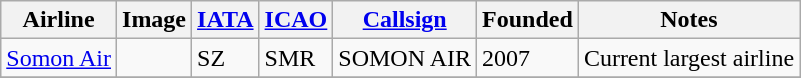<table class="wikitable sortable">
<tr valign="middle">
<th>Airline</th>
<th>Image</th>
<th><a href='#'>IATA</a></th>
<th><a href='#'>ICAO</a></th>
<th><a href='#'>Callsign</a></th>
<th>Founded</th>
<th>Notes</th>
</tr>
<tr>
<td><a href='#'>Somon Air</a></td>
<td></td>
<td>SZ</td>
<td>SMR</td>
<td>SOMON AIR</td>
<td>2007</td>
<td>Current largest airline</td>
</tr>
<tr>
</tr>
</table>
